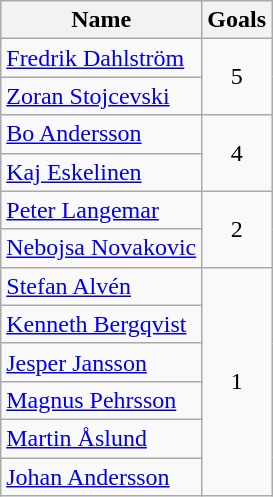<table class="wikitable">
<tr>
<th>Name</th>
<th>Goals</th>
</tr>
<tr>
<td> <a href='#'>Fredrik Dahlström</a></td>
<td rowspan="2" style="text-align:center;">5</td>
</tr>
<tr>
<td> <a href='#'>Zoran Stojcevski</a></td>
</tr>
<tr>
<td> <a href='#'>Bo Andersson</a></td>
<td rowspan="2" style="text-align:center;">4</td>
</tr>
<tr>
<td> <a href='#'>Kaj Eskelinen</a></td>
</tr>
<tr>
<td> <a href='#'>Peter Langemar</a></td>
<td rowspan="2" style="text-align:center;">2</td>
</tr>
<tr>
<td> <a href='#'>Nebojsa Novakovic</a></td>
</tr>
<tr>
<td> <a href='#'>Stefan Alvén</a></td>
<td rowspan="6" style="text-align:center;">1</td>
</tr>
<tr>
<td> <a href='#'>Kenneth Bergqvist</a></td>
</tr>
<tr>
<td> <a href='#'>Jesper Jansson</a></td>
</tr>
<tr>
<td> <a href='#'>Magnus Pehrsson</a></td>
</tr>
<tr>
<td> <a href='#'>Martin Åslund</a></td>
</tr>
<tr>
<td> <a href='#'>Johan Andersson</a></td>
</tr>
</table>
